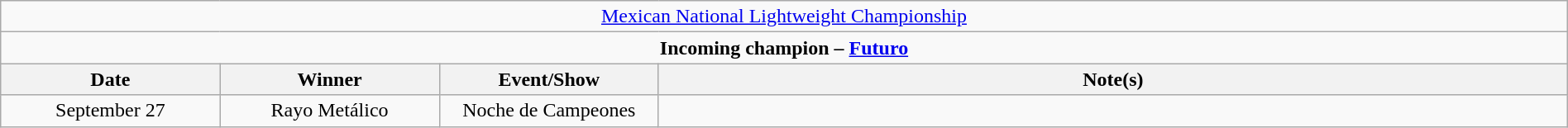<table class="wikitable" style="text-align:center; width:100%;">
<tr>
<td colspan="4" style="text-align: center;"><a href='#'>Mexican National Lightweight Championship</a></td>
</tr>
<tr>
<td colspan="4" style="text-align: center;"><strong>Incoming champion – <a href='#'>Futuro</a></strong></td>
</tr>
<tr>
<th width=14%>Date</th>
<th width=14%>Winner</th>
<th width=14%>Event/Show</th>
<th width=58%>Note(s)</th>
</tr>
<tr>
<td>September 27</td>
<td>Rayo Metálico</td>
<td>Noche de Campeones</td>
<td></td>
</tr>
</table>
